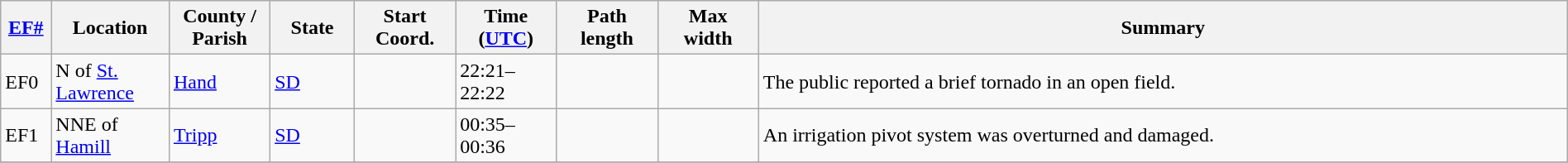<table class="wikitable sortable" style="width:100%;">
<tr>
<th scope="col"  style="width:3%; text-align:center;"><a href='#'>EF#</a></th>
<th scope="col"  style="width:7%; text-align:center;" class="unsortable">Location</th>
<th scope="col"  style="width:6%; text-align:center;" class="unsortable">County / Parish</th>
<th scope="col"  style="width:5%; text-align:center;">State</th>
<th scope="col"  style="width:6%; text-align:center;">Start Coord.</th>
<th scope="col"  style="width:6%; text-align:center;">Time (<a href='#'>UTC</a>)</th>
<th scope="col"  style="width:6%; text-align:center;">Path length</th>
<th scope="col"  style="width:6%; text-align:center;">Max width</th>
<th scope="col" class="unsortable" style="width:48%; text-align:center;">Summary</th>
</tr>
<tr>
<td bgcolor=>EF0</td>
<td>N of <a href='#'>St. Lawrence</a></td>
<td><a href='#'>Hand</a></td>
<td><a href='#'>SD</a></td>
<td></td>
<td>22:21–22:22</td>
<td></td>
<td></td>
<td>The public reported a brief tornado in an open field.</td>
</tr>
<tr>
<td bgcolor=>EF1</td>
<td>NNE of <a href='#'>Hamill</a></td>
<td><a href='#'>Tripp</a></td>
<td><a href='#'>SD</a></td>
<td></td>
<td>00:35–00:36</td>
<td></td>
<td></td>
<td>An irrigation pivot system was overturned and damaged.</td>
</tr>
<tr>
</tr>
</table>
